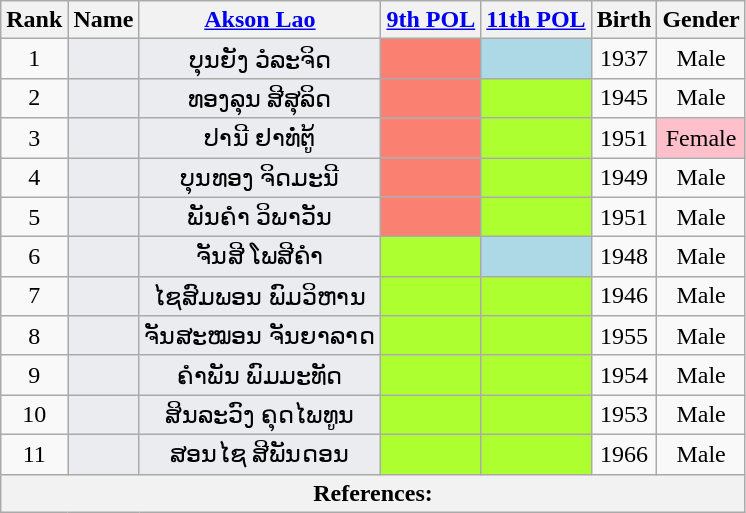<table class="wikitable sortable" style=text-align:center>
<tr>
<th>Rank</th>
<th>Name</th>
<th class="unsortable"><a href='#'>Akson Lao</a></th>
<th unsortable><a href='#'>9th POL</a></th>
<th unsortable><a href='#'>11th POL</a></th>
<th>Birth</th>
<th>Gender</th>
</tr>
<tr>
<td>1</td>
<td bgcolor = #EAECF0></td>
<td bgcolor = #EAECF0>ບຸນຍັງ ວໍລະຈິດ</td>
<td bgcolor = Salmon></td>
<td bgcolor = LightBlue></td>
<td>1937</td>
<td>Male</td>
</tr>
<tr>
<td>2</td>
<td bgcolor = #EAECF0></td>
<td bgcolor = #EAECF0>ທອງລຸນ ສີສຸລິດ</td>
<td bgcolor = Salmon></td>
<td bgcolor = GreenYellow></td>
<td>1945</td>
<td>Male</td>
</tr>
<tr>
<td>3</td>
<td bgcolor = #EAECF0></td>
<td bgcolor = #EAECF0>ປານີ ຢາທໍ່ຕູ້</td>
<td bgcolor = Salmon></td>
<td bgcolor = GreenYellow></td>
<td>1951</td>
<td bgcolor = Pink>Female</td>
</tr>
<tr>
<td>4</td>
<td bgcolor = #EAECF0></td>
<td bgcolor = #EAECF0>ບຸນທອງ ຈິດມະນີ</td>
<td bgcolor = Salmon></td>
<td bgcolor = GreenYellow></td>
<td>1949</td>
<td>Male</td>
</tr>
<tr>
<td>5</td>
<td bgcolor = #EAECF0></td>
<td bgcolor = #EAECF0>ພັນຄໍາ ວິພາວັນ</td>
<td bgcolor = Salmon></td>
<td bgcolor = GreenYellow></td>
<td>1951</td>
<td>Male</td>
</tr>
<tr>
<td>6</td>
<td bgcolor = #EAECF0></td>
<td bgcolor = #EAECF0>ຈັນສີ ໂພສີຄຳ</td>
<td bgcolor = GreenYellow></td>
<td bgcolor = LightBlue></td>
<td>1948</td>
<td>Male</td>
</tr>
<tr>
<td>7</td>
<td bgcolor = #EAECF0></td>
<td bgcolor = #EAECF0>ໄຊສົມພອນ ພົມວິຫານ</td>
<td bgcolor = GreenYellow></td>
<td bgcolor = GreenYellow></td>
<td>1946</td>
<td>Male</td>
</tr>
<tr>
<td>8</td>
<td bgcolor = #EAECF0></td>
<td bgcolor = #EAECF0>ຈັນສະໝອນ ຈັນຍາລາດ</td>
<td bgcolor = GreenYellow></td>
<td bgcolor = GreenYellow></td>
<td>1955</td>
<td>Male</td>
</tr>
<tr>
<td>9</td>
<td bgcolor = #EAECF0></td>
<td bgcolor = #EAECF0>ຄໍາພັນ ພົມມະທັດ</td>
<td bgcolor = GreenYellow></td>
<td bgcolor = GreenYellow></td>
<td>1954</td>
<td>Male</td>
</tr>
<tr>
<td>10</td>
<td bgcolor = #EAECF0></td>
<td bgcolor = #EAECF0>ສິນລະວົງ ຄຸດໄພທູນ</td>
<td bgcolor = GreenYellow></td>
<td bgcolor = GreenYellow></td>
<td>1953</td>
<td>Male</td>
</tr>
<tr>
<td>11</td>
<td bgcolor = #EAECF0></td>
<td bgcolor = #EAECF0>ສອນໄຊ ສີພັນດອນ</td>
<td bgcolor = GreenYellow></td>
<td bgcolor = GreenYellow></td>
<td>1966</td>
<td>Male</td>
</tr>
<tr class=sortbottom>
<th colspan = "23" align = left><strong>References:</strong><br></th>
</tr>
</table>
